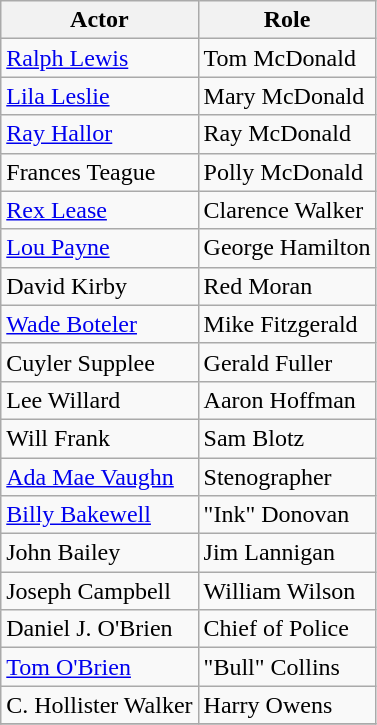<table class="wikitable">
<tr>
<th>Actor</th>
<th>Role</th>
</tr>
<tr>
<td><a href='#'>Ralph Lewis</a></td>
<td>Tom McDonald</td>
</tr>
<tr>
<td><a href='#'>Lila Leslie</a></td>
<td>Mary McDonald</td>
</tr>
<tr>
<td><a href='#'>Ray Hallor</a></td>
<td>Ray McDonald</td>
</tr>
<tr>
<td>Frances Teague</td>
<td>Polly McDonald</td>
</tr>
<tr>
<td><a href='#'>Rex Lease</a></td>
<td>Clarence Walker</td>
</tr>
<tr>
<td><a href='#'>Lou Payne</a></td>
<td>George Hamilton</td>
</tr>
<tr>
<td>David Kirby</td>
<td>Red Moran</td>
</tr>
<tr>
<td><a href='#'>Wade Boteler</a></td>
<td>Mike Fitzgerald</td>
</tr>
<tr>
<td>Cuyler Supplee</td>
<td>Gerald Fuller</td>
</tr>
<tr>
<td>Lee Willard</td>
<td>Aaron Hoffman</td>
</tr>
<tr>
<td>Will Frank</td>
<td>Sam Blotz</td>
</tr>
<tr>
<td><a href='#'>Ada Mae Vaughn</a></td>
<td>Stenographer</td>
</tr>
<tr>
<td><a href='#'>Billy Bakewell</a></td>
<td>"Ink" Donovan</td>
</tr>
<tr>
<td>John Bailey</td>
<td>Jim Lannigan</td>
</tr>
<tr>
<td>Joseph Campbell</td>
<td>William Wilson</td>
</tr>
<tr>
<td>Daniel J. O'Brien</td>
<td>Chief of Police</td>
</tr>
<tr>
<td><a href='#'>Tom O'Brien</a></td>
<td>"Bull" Collins</td>
</tr>
<tr>
<td>C. Hollister Walker</td>
<td>Harry Owens</td>
</tr>
<tr>
</tr>
</table>
